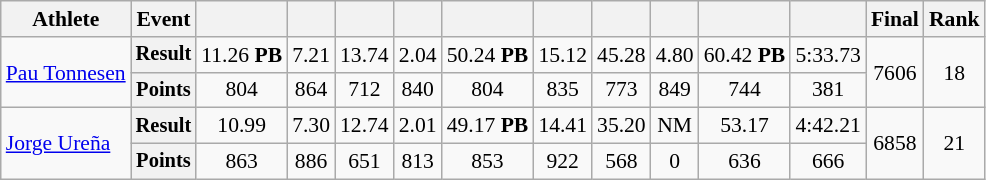<table class="wikitable" style="font-size:90%">
<tr>
<th>Athlete</th>
<th>Event</th>
<th></th>
<th></th>
<th></th>
<th></th>
<th></th>
<th></th>
<th></th>
<th></th>
<th></th>
<th></th>
<th>Final</th>
<th>Rank</th>
</tr>
<tr align=center>
<td rowspan=2 align=left><a href='#'>Pau Tonnesen</a></td>
<th style="font-size:95%">Result</th>
<td>11.26 <strong>PB</strong></td>
<td>7.21</td>
<td>13.74</td>
<td>2.04</td>
<td>50.24 <strong>PB</strong></td>
<td>15.12</td>
<td>45.28</td>
<td>4.80</td>
<td>60.42 <strong>PB</strong></td>
<td>5:33.73</td>
<td rowspan=2>7606</td>
<td rowspan=2>18</td>
</tr>
<tr align=center>
<th style="font-size:95%">Points</th>
<td>804</td>
<td>864</td>
<td>712</td>
<td>840</td>
<td>804</td>
<td>835</td>
<td>773</td>
<td>849</td>
<td>744</td>
<td>381</td>
</tr>
<tr align=center>
<td rowspan=2 align=left><a href='#'>Jorge Ureña</a></td>
<th style="font-size:95%">Result</th>
<td>10.99</td>
<td>7.30</td>
<td>12.74</td>
<td>2.01</td>
<td>49.17 <strong>PB</strong></td>
<td>14.41</td>
<td>35.20</td>
<td>NM</td>
<td>53.17</td>
<td>4:42.21</td>
<td rowspan=2>6858</td>
<td rowspan=2>21</td>
</tr>
<tr align=center>
<th style="font-size:95%">Points</th>
<td>863</td>
<td>886</td>
<td>651</td>
<td>813</td>
<td>853</td>
<td>922</td>
<td>568</td>
<td>0</td>
<td>636</td>
<td>666</td>
</tr>
</table>
